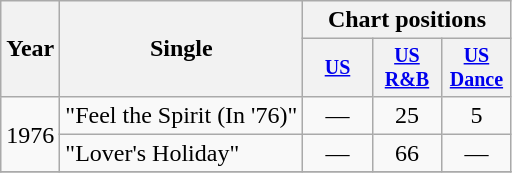<table class="wikitable" style="text-align:center;">
<tr>
<th rowspan="2">Year</th>
<th rowspan="2">Single</th>
<th colspan="3">Chart positions</th>
</tr>
<tr style="font-size:smaller;">
<th width="40"><a href='#'>US</a></th>
<th width="40"><a href='#'>US<br>R&B</a></th>
<th width="40"><a href='#'>US<br>Dance</a></th>
</tr>
<tr>
<td rowspan="2">1976</td>
<td align="left">"Feel the Spirit (In '76)"</td>
<td>—</td>
<td>25</td>
<td>5</td>
</tr>
<tr>
<td align="left">"Lover's Holiday"</td>
<td>—</td>
<td>66</td>
<td>—</td>
</tr>
<tr>
</tr>
</table>
